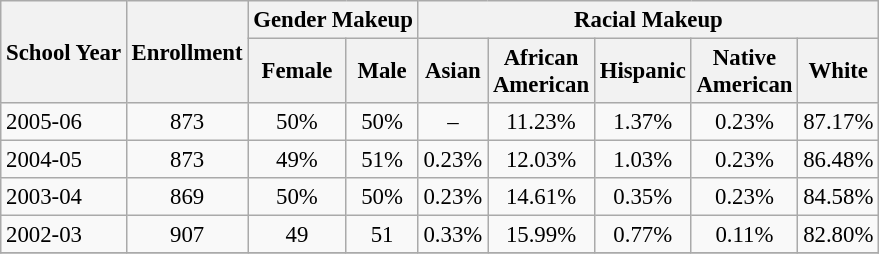<table class="wikitable" style="font-size: 95%;">
<tr>
<th rowspan="2">School Year</th>
<th rowspan="2">Enrollment</th>
<th colspan="2">Gender Makeup</th>
<th colspan="5">Racial Makeup</th>
</tr>
<tr>
<th>Female</th>
<th>Male</th>
<th>Asian</th>
<th>African <br>American</th>
<th>Hispanic</th>
<th>Native <br>American</th>
<th>White</th>
</tr>
<tr>
<td align="left">2005-06</td>
<td align="center">873</td>
<td align="center">50%</td>
<td align="center">50%</td>
<td align="center">–</td>
<td align="center">11.23%</td>
<td align="center">1.37%</td>
<td align="center">0.23%</td>
<td align="center">87.17%</td>
</tr>
<tr>
<td align="left">2004-05</td>
<td align="center">873</td>
<td align="center">49%</td>
<td align="center">51%</td>
<td align="center">0.23%</td>
<td align="center">12.03%</td>
<td align="center">1.03%</td>
<td align="center">0.23%</td>
<td align="center">86.48%</td>
</tr>
<tr>
<td align="left">2003-04</td>
<td align="center">869</td>
<td align="center">50%</td>
<td align="center">50%</td>
<td align="center">0.23%</td>
<td align="center">14.61%</td>
<td align="center">0.35%</td>
<td align="center">0.23%</td>
<td align="center">84.58%</td>
</tr>
<tr>
<td align="left">2002-03</td>
<td align="center">907</td>
<td align="center">49</td>
<td align="center">51</td>
<td align="center">0.33%</td>
<td align="center">15.99%</td>
<td align="center">0.77%</td>
<td align="center">0.11%</td>
<td align="center">82.80%</td>
</tr>
<tr>
</tr>
</table>
